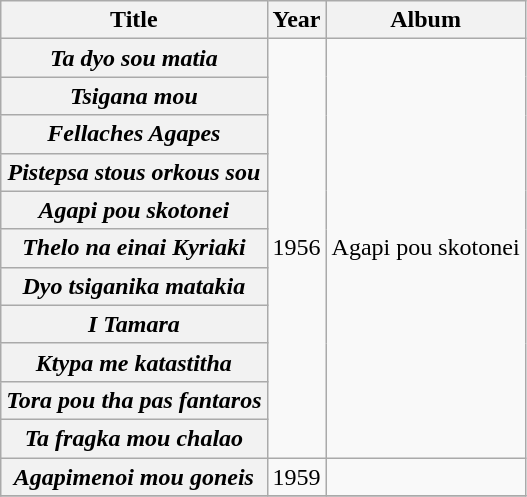<table class="wikitable plainrowheaders sortable" style="margin-right: 0;">
<tr>
<th scope="col">Title</th>
<th scope="col">Year</th>
<th scope="col">Album</th>
</tr>
<tr>
<th scope="row"><em>Ta dyo sou matia</em></th>
<td rowspan="11">1956</td>
<td rowspan="11">Agapi pou skotonei</td>
</tr>
<tr>
<th scope="row"><em>Tsigana mou</em></th>
</tr>
<tr>
<th scope="row"><em>Fellaches Agapes</em></th>
</tr>
<tr>
<th scope="row"><em>Pistepsa stous orkous sou</em></th>
</tr>
<tr>
<th scope="row"><em>Agapi pou skotonei</em></th>
</tr>
<tr>
<th scope="row"><em>Thelo na einai Kyriaki</em></th>
</tr>
<tr>
<th scope="row"><em>Dyo tsiganika matakia</em></th>
</tr>
<tr>
<th scope="row"><em>I Tamara</em></th>
</tr>
<tr>
<th scope="row"><em>Ktypa me katastitha</em></th>
</tr>
<tr>
<th scope="row"><em>Tora pou tha pas fantaros</em></th>
</tr>
<tr>
<th scope="row"><em>Ta fragka mou chalao</em></th>
</tr>
<tr>
<th scope="row"><em>Agapimenoi mou goneis</em></th>
<td>1959</td>
<td></td>
</tr>
<tr>
</tr>
</table>
